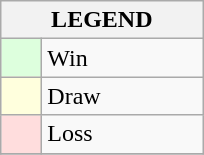<table class="wikitable">
<tr>
<th colspan="2">LEGEND</th>
</tr>
<tr>
<td style="background:#ddffdd;" width=20> </td>
<td width=100>Win</td>
</tr>
<tr>
<td style="background:#ffffdd"  width=20> </td>
<td width=100>Draw</td>
</tr>
<tr>
<td style="background:#ffdddd;" width=20> </td>
<td width=100>Loss</td>
</tr>
<tr>
</tr>
</table>
